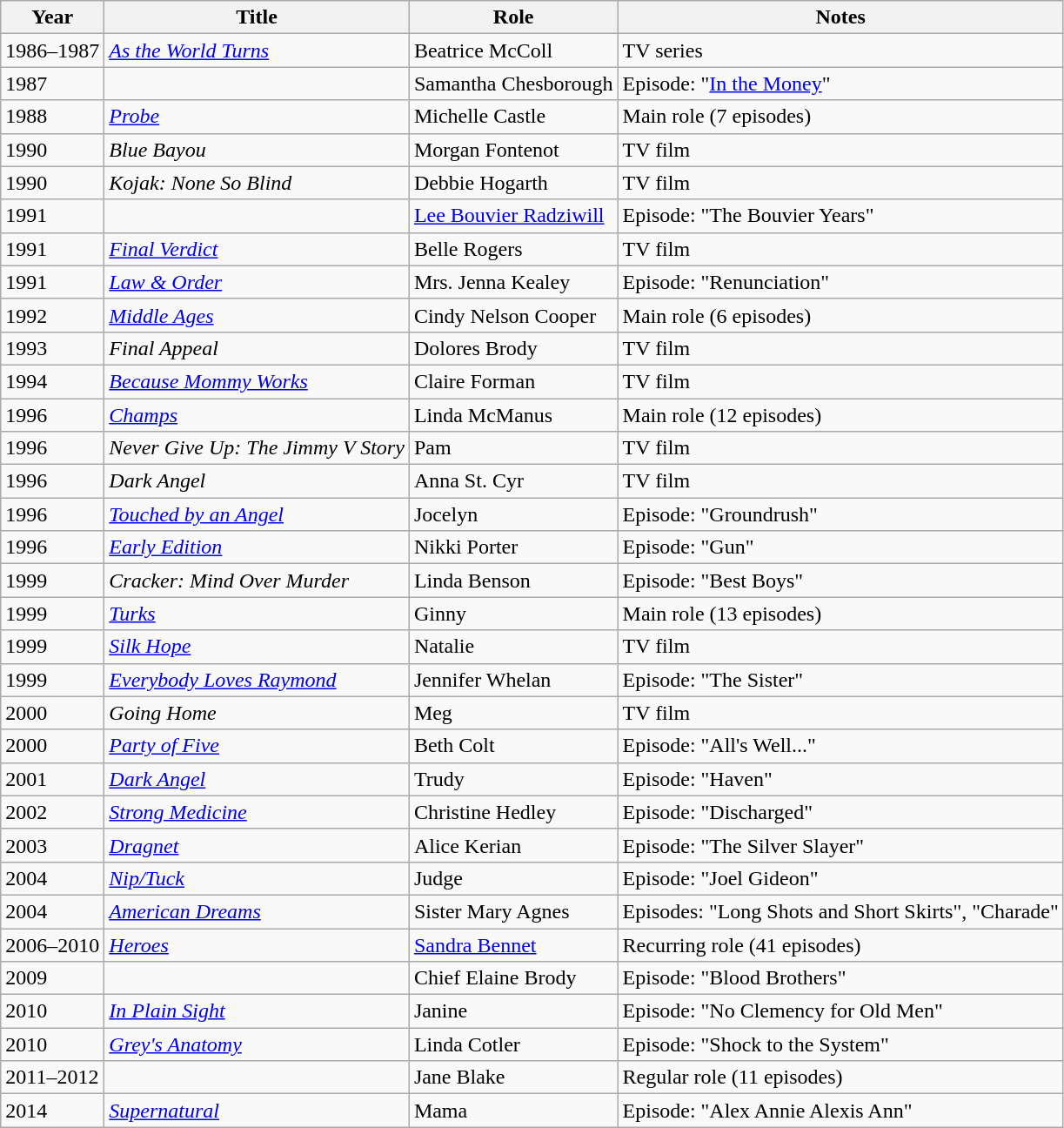<table class="wikitable sortable">
<tr>
<th>Year</th>
<th>Title</th>
<th>Role</th>
<th class="unsortable">Notes</th>
</tr>
<tr>
<td>1986–1987</td>
<td><em><a href='#'>As the World Turns</a></em></td>
<td>Beatrice McColl</td>
<td>TV series</td>
</tr>
<tr>
<td>1987</td>
<td><em></em></td>
<td>Samantha Chesborough</td>
<td>Episode: "<a href='#'>In the Money</a>"</td>
</tr>
<tr>
<td>1988</td>
<td><em><a href='#'>Probe</a></em></td>
<td>Michelle Castle</td>
<td>Main role (7 episodes)</td>
</tr>
<tr>
<td>1990</td>
<td><em>Blue Bayou</em></td>
<td>Morgan Fontenot</td>
<td>TV film</td>
</tr>
<tr>
<td>1990</td>
<td><em>Kojak: None So Blind</em></td>
<td>Debbie Hogarth</td>
<td>TV film</td>
</tr>
<tr>
<td>1991</td>
<td><em></em></td>
<td><a href='#'>Lee Bouvier Radziwill</a></td>
<td>Episode: "The Bouvier Years"</td>
</tr>
<tr>
<td>1991</td>
<td><em><a href='#'>Final Verdict</a></em></td>
<td>Belle Rogers</td>
<td>TV film</td>
</tr>
<tr>
<td>1991</td>
<td><em><a href='#'>Law & Order</a></em></td>
<td>Mrs. Jenna Kealey</td>
<td>Episode: "Renunciation"</td>
</tr>
<tr>
<td>1992</td>
<td><em><a href='#'>Middle Ages</a></em></td>
<td>Cindy Nelson Cooper</td>
<td>Main role (6 episodes)</td>
</tr>
<tr>
<td>1993</td>
<td><em>Final Appeal</em></td>
<td>Dolores Brody</td>
<td>TV film</td>
</tr>
<tr>
<td>1994</td>
<td><em><a href='#'>Because Mommy Works</a></em></td>
<td>Claire Forman</td>
<td>TV film</td>
</tr>
<tr>
<td>1996</td>
<td><em><a href='#'>Champs</a></em></td>
<td>Linda McManus</td>
<td>Main role (12 episodes)</td>
</tr>
<tr>
<td>1996</td>
<td><em>Never Give Up: The Jimmy V Story</em></td>
<td>Pam</td>
<td>TV film</td>
</tr>
<tr>
<td>1996</td>
<td><em>Dark Angel</em></td>
<td>Anna St. Cyr</td>
<td>TV film</td>
</tr>
<tr>
<td>1996</td>
<td><em><a href='#'>Touched by an Angel</a></em></td>
<td>Jocelyn</td>
<td>Episode: "Groundrush"</td>
</tr>
<tr>
<td>1996</td>
<td><em><a href='#'>Early Edition</a></em></td>
<td>Nikki Porter</td>
<td>Episode: "Gun"</td>
</tr>
<tr>
<td>1999</td>
<td><em>Cracker: Mind Over Murder</em></td>
<td>Linda Benson</td>
<td>Episode: "Best Boys"</td>
</tr>
<tr>
<td>1999</td>
<td><em><a href='#'>Turks</a></em></td>
<td>Ginny</td>
<td>Main role (13 episodes)</td>
</tr>
<tr>
<td>1999</td>
<td><em><a href='#'>Silk Hope</a></em></td>
<td>Natalie</td>
<td>TV film</td>
</tr>
<tr>
<td>1999</td>
<td><em><a href='#'>Everybody Loves Raymond</a></em></td>
<td>Jennifer Whelan</td>
<td>Episode: "The Sister"</td>
</tr>
<tr>
<td>2000</td>
<td><em>Going Home</em></td>
<td>Meg</td>
<td>TV film</td>
</tr>
<tr>
<td>2000</td>
<td><em><a href='#'>Party of Five</a></em></td>
<td>Beth Colt</td>
<td>Episode: "All's Well..."</td>
</tr>
<tr>
<td>2001</td>
<td><em><a href='#'>Dark Angel</a></em></td>
<td>Trudy</td>
<td>Episode: "Haven"</td>
</tr>
<tr>
<td>2002</td>
<td><em><a href='#'>Strong Medicine</a></em></td>
<td>Christine Hedley</td>
<td>Episode: "Discharged"</td>
</tr>
<tr>
<td>2003</td>
<td><em><a href='#'>Dragnet</a></em></td>
<td>Alice Kerian</td>
<td>Episode: "The Silver Slayer"</td>
</tr>
<tr>
<td>2004</td>
<td><em><a href='#'>Nip/Tuck</a></em></td>
<td>Judge</td>
<td>Episode: "Joel Gideon"</td>
</tr>
<tr>
<td>2004</td>
<td><em><a href='#'>American Dreams</a></em></td>
<td>Sister Mary Agnes</td>
<td>Episodes: "Long Shots and Short Skirts", "Charade"</td>
</tr>
<tr>
<td>2006–2010</td>
<td><em><a href='#'>Heroes</a></em></td>
<td><a href='#'>Sandra Bennet</a></td>
<td>Recurring role (41 episodes)</td>
</tr>
<tr>
<td>2009</td>
<td><em></em></td>
<td>Chief Elaine Brody</td>
<td>Episode: "Blood Brothers"</td>
</tr>
<tr>
<td>2010</td>
<td><em><a href='#'>In Plain Sight</a></em></td>
<td>Janine</td>
<td>Episode: "No Clemency for Old Men"</td>
</tr>
<tr>
<td>2010</td>
<td><em><a href='#'>Grey's Anatomy</a></em></td>
<td>Linda Cotler</td>
<td>Episode: "Shock to the System"</td>
</tr>
<tr>
<td>2011–2012</td>
<td><em></em></td>
<td>Jane Blake</td>
<td>Regular role (11 episodes)</td>
</tr>
<tr>
<td>2014</td>
<td><em><a href='#'>Supernatural</a></em></td>
<td>Mama</td>
<td>Episode: "Alex Annie Alexis Ann"</td>
</tr>
</table>
